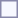<table style="border:1px solid #8888aa; background-color:#f7f8ff; padding:5px; font-size:95%; margin: 0px 12px 12px 0px;">
</table>
